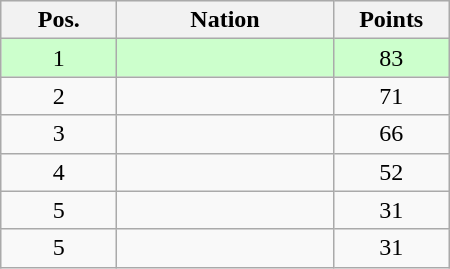<table class="wikitable gauche" cellspacing="1" style="width:300px;">
<tr style="background:#efefef; text-align:center;">
<th style="width:70px;">Pos.</th>
<th>Nation</th>
<th style="width:70px;">Points</th>
</tr>
<tr style="vertical-align:top; text-align:center; background:#ccffcc;">
<td>1</td>
<td style="text-align:left;"></td>
<td>83</td>
</tr>
<tr style="vertical-align:top; text-align:center;">
<td>2</td>
<td style="text-align:left;"></td>
<td>71</td>
</tr>
<tr style="vertical-align:top; text-align:center;">
<td>3</td>
<td style="text-align:left;"></td>
<td>66</td>
</tr>
<tr style="vertical-align:top; text-align:center;">
<td>4</td>
<td style="text-align:left;"></td>
<td>52</td>
</tr>
<tr style="vertical-align:top; text-align:center;">
<td>5</td>
<td style="text-align:left;"></td>
<td>31</td>
</tr>
<tr style="vertical-align:top; text-align:center;">
<td>5</td>
<td style="text-align:left;"></td>
<td>31</td>
</tr>
</table>
